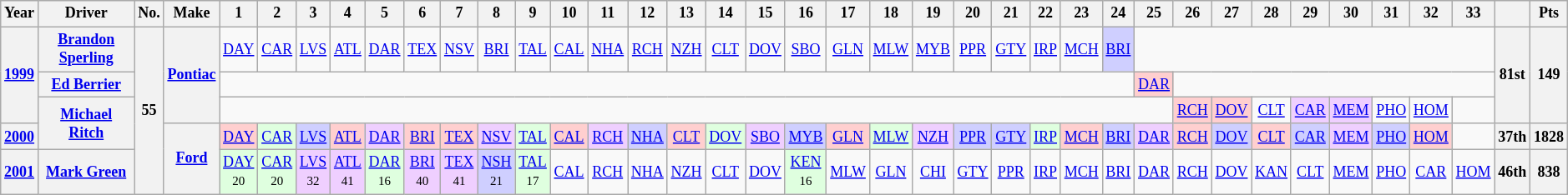<table class="wikitable" style="text-align:center; font-size:75%">
<tr>
<th>Year</th>
<th>Driver</th>
<th>No.</th>
<th>Make</th>
<th>1</th>
<th>2</th>
<th>3</th>
<th>4</th>
<th>5</th>
<th>6</th>
<th>7</th>
<th>8</th>
<th>9</th>
<th>10</th>
<th>11</th>
<th>12</th>
<th>13</th>
<th>14</th>
<th>15</th>
<th>16</th>
<th>17</th>
<th>18</th>
<th>19</th>
<th>20</th>
<th>21</th>
<th>22</th>
<th>23</th>
<th>24</th>
<th>25</th>
<th>26</th>
<th>27</th>
<th>28</th>
<th>29</th>
<th>30</th>
<th>31</th>
<th>32</th>
<th>33</th>
<th></th>
<th>Pts</th>
</tr>
<tr>
<th rowspan=3><a href='#'>1999</a></th>
<th><a href='#'>Brandon Sperling</a></th>
<th rowspan=5>55</th>
<th rowspan=3><a href='#'>Pontiac</a></th>
<td><a href='#'>DAY</a></td>
<td><a href='#'>CAR</a></td>
<td><a href='#'>LVS</a></td>
<td><a href='#'>ATL</a></td>
<td><a href='#'>DAR</a></td>
<td><a href='#'>TEX</a></td>
<td><a href='#'>NSV</a></td>
<td><a href='#'>BRI</a></td>
<td><a href='#'>TAL</a></td>
<td><a href='#'>CAL</a></td>
<td><a href='#'>NHA</a></td>
<td><a href='#'>RCH</a></td>
<td><a href='#'>NZH</a></td>
<td><a href='#'>CLT</a></td>
<td><a href='#'>DOV</a></td>
<td><a href='#'>SBO</a></td>
<td><a href='#'>GLN</a></td>
<td><a href='#'>MLW</a></td>
<td><a href='#'>MYB</a></td>
<td><a href='#'>PPR</a></td>
<td><a href='#'>GTY</a></td>
<td><a href='#'>IRP</a></td>
<td><a href='#'>MCH</a></td>
<td style="background:#CFCFFF;"><a href='#'>BRI</a><br></td>
<td colspan=9></td>
<th rowspan=3>81st</th>
<th rowspan=3>149</th>
</tr>
<tr>
<th><a href='#'>Ed Berrier</a></th>
<td colspan=24></td>
<td style="background:#FFCFCF;"><a href='#'>DAR</a><br></td>
<td colspan=8></td>
</tr>
<tr>
<th rowspan=2><a href='#'>Michael Ritch</a></th>
<td colspan=25></td>
<td style="background:#FFCFCF;"><a href='#'>RCH</a><br></td>
<td style="background:#FFCFCF;"><a href='#'>DOV</a><br></td>
<td><a href='#'>CLT</a></td>
<td style="background:#EFCFFF;"><a href='#'>CAR</a><br></td>
<td style="background:#EFCFFF;"><a href='#'>MEM</a><br></td>
<td><a href='#'>PHO</a></td>
<td><a href='#'>HOM</a></td>
<td></td>
</tr>
<tr>
<th><a href='#'>2000</a></th>
<th rowspan=2><a href='#'>Ford</a></th>
<td style="background:#FFCFCF;"><a href='#'>DAY</a><br></td>
<td style="background:#DFFFDF;"><a href='#'>CAR</a><br></td>
<td style="background:#CFCFFF;"><a href='#'>LVS</a><br></td>
<td style="background:#FFCFCF;"><a href='#'>ATL</a><br></td>
<td style="background:#EFCFFF;"><a href='#'>DAR</a><br></td>
<td style="background:#FFCFCF;"><a href='#'>BRI</a><br></td>
<td style="background:#FFCFCF;"><a href='#'>TEX</a><br></td>
<td style="background:#EFCFFF;"><a href='#'>NSV</a><br></td>
<td style="background:#DFFFDF;"><a href='#'>TAL</a><br></td>
<td style="background:#FFCFCF;"><a href='#'>CAL</a><br></td>
<td style="background:#EFCFFF;"><a href='#'>RCH</a><br></td>
<td style="background:#CFCFFF;"><a href='#'>NHA</a><br></td>
<td style="background:#FFCFCF;"><a href='#'>CLT</a><br></td>
<td style="background:#DFFFDF;"><a href='#'>DOV</a><br></td>
<td style="background:#EFCFFF;"><a href='#'>SBO</a><br></td>
<td style="background:#CFCFFF;"><a href='#'>MYB</a><br></td>
<td style="background:#FFCFCF;"><a href='#'>GLN</a><br></td>
<td style="background:#DFFFDF;"><a href='#'>MLW</a><br></td>
<td style="background:#EFCFFF;"><a href='#'>NZH</a><br></td>
<td style="background:#CFCFFF;"><a href='#'>PPR</a><br></td>
<td style="background:#CFCFFF;"><a href='#'>GTY</a><br></td>
<td style="background:#DFFFDF;"><a href='#'>IRP</a><br></td>
<td style="background:#FFCFCF;"><a href='#'>MCH</a><br></td>
<td style="background:#CFCFFF;"><a href='#'>BRI</a><br></td>
<td style="background:#EFCFFF;"><a href='#'>DAR</a><br></td>
<td style="background:#FFCFCF;"><a href='#'>RCH</a><br></td>
<td style="background:#CFCFFF;"><a href='#'>DOV</a><br></td>
<td style="background:#FFCFCF;"><a href='#'>CLT</a><br></td>
<td style="background:#CFCFFF;"><a href='#'>CAR</a><br></td>
<td style="background:#EFCFFF;"><a href='#'>MEM</a><br></td>
<td style="background:#CFCFFF;"><a href='#'>PHO</a><br></td>
<td style="background:#FFCFCF;"><a href='#'>HOM</a><br></td>
<td></td>
<th>37th</th>
<th>1828</th>
</tr>
<tr>
<th><a href='#'>2001</a></th>
<th><a href='#'>Mark Green</a></th>
<td style="background:#DFFFDF;"><a href='#'>DAY</a><br><small>20</small></td>
<td style="background:#DFFFDF;"><a href='#'>CAR</a><br><small>20</small></td>
<td style="background:#EFCFFF;"><a href='#'>LVS</a><br><small>32</small></td>
<td style="background:#EFCFFF;"><a href='#'>ATL</a><br><small>41</small></td>
<td style="background:#DFFFDF;"><a href='#'>DAR</a><br><small>16</small></td>
<td style="background:#EFCFFF;"><a href='#'>BRI</a><br><small>40</small></td>
<td style="background:#EFCFFF;"><a href='#'>TEX</a><br><small>41</small></td>
<td style="background:#CFCFFF;"><a href='#'>NSH</a><br><small>21</small></td>
<td style="background:#DFFFDF;"><a href='#'>TAL</a><br><small>17</small></td>
<td><a href='#'>CAL</a></td>
<td><a href='#'>RCH</a></td>
<td><a href='#'>NHA</a></td>
<td><a href='#'>NZH</a></td>
<td><a href='#'>CLT</a></td>
<td><a href='#'>DOV</a></td>
<td style="background:#DFFFDF;"><a href='#'>KEN</a><br><small>16</small></td>
<td><a href='#'>MLW</a></td>
<td><a href='#'>GLN</a></td>
<td><a href='#'>CHI</a></td>
<td><a href='#'>GTY</a></td>
<td><a href='#'>PPR</a></td>
<td><a href='#'>IRP</a></td>
<td><a href='#'>MCH</a></td>
<td><a href='#'>BRI</a></td>
<td><a href='#'>DAR</a></td>
<td><a href='#'>RCH</a></td>
<td><a href='#'>DOV</a></td>
<td><a href='#'>KAN</a></td>
<td><a href='#'>CLT</a></td>
<td><a href='#'>MEM</a></td>
<td><a href='#'>PHO</a></td>
<td><a href='#'>CAR</a></td>
<td><a href='#'>HOM</a></td>
<th>46th</th>
<th>838</th>
</tr>
</table>
